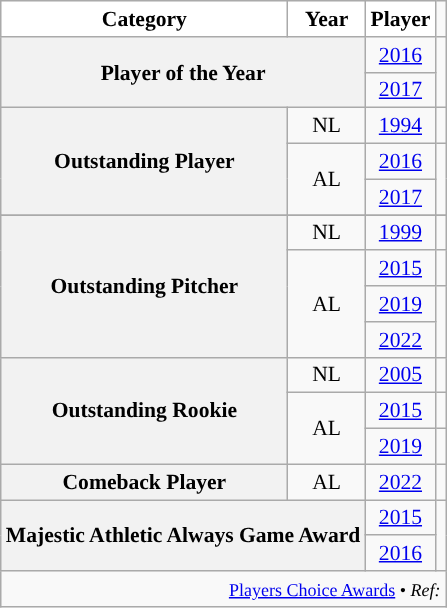<table class="wikitable sortable plainrowheaders" style="font-size: 90%; style="text-align:left">
<tr>
<th scope="col" style="background-color:#ffffff; border-top:#">Category</th>
<th scope="col" style="background-color:#ffffff; border-top:#">Year</th>
<th scope="col" style="background-color:#ffffff; border-top:#">Player</th>
</tr>
<tr>
<th scope="row" colspan="2" rowspan="2"><strong>Player of the Year</strong></th>
<td style="text-align:center"><a href='#'>2016</a></td>
<td rowspan="2"><strong></strong></td>
</tr>
<tr>
<td style="text-align:center"><a href='#'>2017</a></td>
</tr>
<tr>
<th scope="row" rowspan="3"><strong>Outstanding Player</strong></th>
<td style="text-align:center">NL</td>
<td style="text-align:center"><a href='#'>1994</a></td>
<td><strong></strong></td>
</tr>
<tr>
<td style="text-align:center" rowspan="2">AL</td>
<td style="text-align:center"><a href='#'>2016</a></td>
<td rowspan="2"><strong></strong></td>
</tr>
<tr>
<td style="text-align:center"><a href='#'>2017</a></td>
</tr>
<tr>
</tr>
<tr>
<th scope="row" rowspan="4"><strong>Outstanding Pitcher</strong></th>
<td style="text-align:center">NL</td>
<td style="text-align:center"><a href='#'>1999</a></td>
<td><strong></strong></td>
</tr>
<tr>
<td style="text-align:center" rowspan="3">AL</td>
<td style="text-align:center"><a href='#'>2015</a></td>
<td><strong></strong></td>
</tr>
<tr>
<td style="text-align:center"><a href='#'>2019</a></td>
<td rowspan="2"><strong></strong></td>
</tr>
<tr>
<td style="text-align:center"><a href='#'>2022</a></td>
</tr>
<tr>
<th scope="row" rowspan="3"><strong>Outstanding Rookie</strong></th>
<td style="text-align:center">NL</td>
<td style="text-align:center"><a href='#'>2005</a></td>
<td><strong></strong></td>
</tr>
<tr>
<td style="text-align:center" rowspan="2">AL</td>
<td style="text-align:center"><a href='#'>2015</a></td>
<td><strong></strong></td>
</tr>
<tr>
<td style="text-align:center"><a href='#'>2019</a></td>
<td><strong></strong></td>
</tr>
<tr>
<th scope="row"><strong>Comeback Player</strong></th>
<td style="text-align:center">AL</td>
<td style="text-align:center"><a href='#'>2022</a></td>
<td><strong></strong></td>
</tr>
<tr>
<th scope="row" colspan="2" rowspan="2"><strong>Majestic Athletic Always Game Award</strong></th>
<td style="text-align:center"><a href='#'>2015</a></td>
<td rowspan="2"><strong></strong></td>
</tr>
<tr>
<td style="text-align:center"><a href='#'>2016</a></td>
</tr>
<tr class="sortbottom">
<td style="text-align:right"; colspan="4"><small><a href='#'>Players Choice Awards</a> • <em>Ref:</em></small></td>
</tr>
</table>
